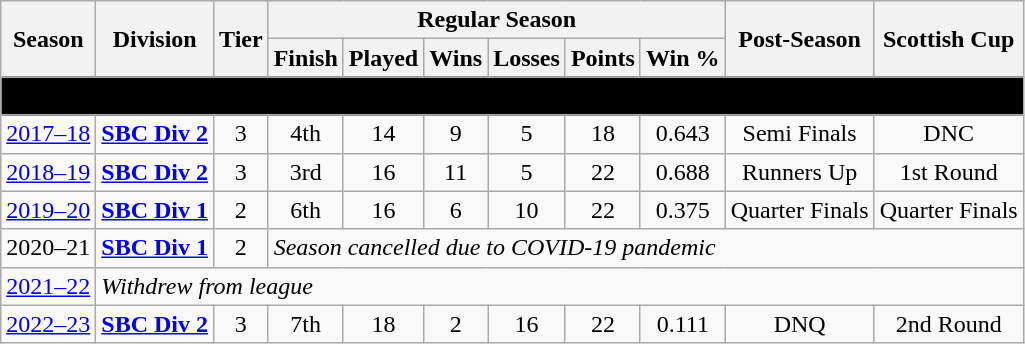<table class="wikitable" style="font-size:100%;">
<tr bgcolor="#efefef">
<th rowspan="2">Season</th>
<th rowspan="2">Division</th>
<th rowspan="2">Tier</th>
<th colspan="6">Regular Season</th>
<th rowspan="2">Post-Season</th>
<th rowspan="2">Scottish Cup</th>
</tr>
<tr>
<th>Finish</th>
<th>Played</th>
<th>Wins</th>
<th>Losses</th>
<th>Points</th>
<th>Win %</th>
</tr>
<tr>
<td colspan="13" align=center bgcolor="black"><span><strong>Perth Phoenix</strong></span></td>
</tr>
<tr>
<td style="text-align:center;"><a href='#'>2017–18</a></td>
<td style="text-align:center;"><strong><a href='#'>SBC Div 2</a></strong></td>
<td style="text-align:center;">3</td>
<td style="text-align:center;">4th</td>
<td style="text-align:center;">14</td>
<td style="text-align:center;">9</td>
<td style="text-align:center;">5</td>
<td style="text-align:center;">18</td>
<td style="text-align:center;">0.643</td>
<td style="text-align:center;">Semi Finals</td>
<td style="text-align:center;">DNC</td>
</tr>
<tr>
<td style="text-align:center;"><a href='#'>2018–19</a></td>
<td style="text-align:center;"><strong><a href='#'>SBC Div 2</a></strong></td>
<td style="text-align:center;">3</td>
<td style="text-align:center;">3rd</td>
<td style="text-align:center;">16</td>
<td style="text-align:center;">11</td>
<td style="text-align:center;">5</td>
<td style="text-align:center;">22</td>
<td style="text-align:center;">0.688</td>
<td style="text-align:center;">Runners Up</td>
<td style="text-align:center;">1st Round</td>
</tr>
<tr>
<td style="text-align:center;"><a href='#'>2019–20</a></td>
<td style="text-align:center;"><strong><a href='#'>SBC Div 1</a></strong></td>
<td style="text-align:center;">2</td>
<td style="text-align:center;">6th</td>
<td style="text-align:center;">16</td>
<td style="text-align:center;">6</td>
<td style="text-align:center;">10</td>
<td style="text-align:center;">22</td>
<td style="text-align:center;">0.375</td>
<td style="text-align:center;">Quarter Finals</td>
<td style="text-align:center;">Quarter Finals</td>
</tr>
<tr>
<td style="text-align:center;">2020–21</td>
<td style="text-align:center;"><strong><a href='#'>SBC Div 1</a></strong></td>
<td style="text-align:center;">2</td>
<td colspan=8><em>Season cancelled due to COVID-19 pandemic</em></td>
</tr>
<tr>
<td style="text-align:center;"><a href='#'>2021–22</a></td>
<td colspan=10><em>Withdrew from league</em></td>
</tr>
<tr>
<td style="text-align:center;"><a href='#'>2022–23</a></td>
<td style="text-align:center;"><strong><a href='#'>SBC Div 2</a></strong></td>
<td style="text-align:center;">3</td>
<td style="text-align:center;">7th</td>
<td style="text-align:center;">18</td>
<td style="text-align:center;">2</td>
<td style="text-align:center;">16</td>
<td style="text-align:center;">22</td>
<td style="text-align:center;">0.111</td>
<td style="text-align:center;">DNQ</td>
<td style="text-align:center;">2nd Round</td>
</tr>
</table>
